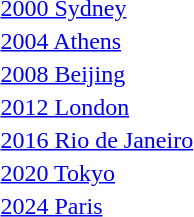<table>
<tr>
<td><a href='#'>2000 Sydney</a><br></td>
<td></td>
<td></td>
<td></td>
</tr>
<tr>
<td><a href='#'>2004 Athens</a><br></td>
<td></td>
<td></td>
<td></td>
</tr>
<tr>
<td><a href='#'>2008 Beijing</a><br></td>
<td></td>
<td></td>
<td></td>
</tr>
<tr>
<td><a href='#'>2012 London</a><br></td>
<td></td>
<td></td>
<td></td>
</tr>
<tr>
<td><a href='#'>2016 Rio de Janeiro</a><br></td>
<td></td>
<td></td>
<td></td>
</tr>
<tr>
<td><a href='#'>2020 Tokyo</a><br></td>
<td></td>
<td></td>
<td></td>
</tr>
<tr>
<td><a href='#'>2024 Paris</a><br></td>
<td></td>
<td></td>
<td></td>
</tr>
<tr>
</tr>
</table>
